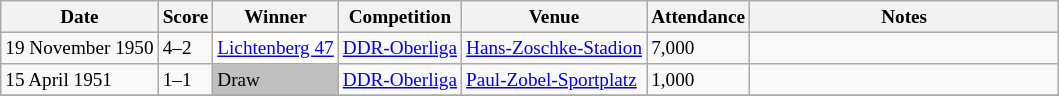<table class="wikitable sortable" style="font-size:80%">
<tr>
<th>Date</th>
<th>Score</th>
<th>Winner</th>
<th>Competition</th>
<th>Venue</th>
<th>Attendance</th>
<th class="unsortable" width=200px>Notes</th>
</tr>
<tr>
<td>19 November 1950</td>
<td>4–2</td>
<td style="background:white"><a href='#'><span>Lichtenberg 47</span></a></td>
<td><a href='#'>DDR-Oberliga</a></td>
<td><a href='#'>Hans-Zoschke-Stadion</a></td>
<td>7,000</td>
<td></td>
</tr>
<tr>
<td>15 April 1951</td>
<td>1–1</td>
<td style="background:silver">Draw</td>
<td><a href='#'>DDR-Oberliga</a></td>
<td><a href='#'>Paul-Zobel-Sportplatz</a></td>
<td>1,000</td>
<td></td>
</tr>
<tr>
</tr>
</table>
